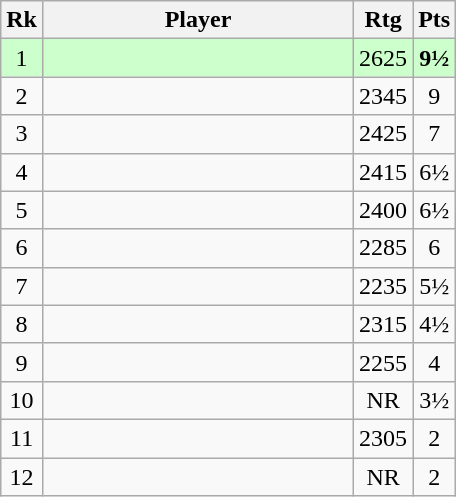<table class="wikitable" style="text-align:center">
<tr>
<th style="width:20px" abbr="Rank">Rk</th>
<th style="width:200px">Player</th>
<th style="width:20px" abbr="Rating">Rtg</th>
<th style="width:20px" abbr="Points">Pts</th>
</tr>
<tr style="background:#cfc">
<td>1</td>
<td style="text-align:left"></td>
<td>2625</td>
<td><strong>9½</strong></td>
</tr>
<tr style="background:#f9f9f9">
<td>2</td>
<td style="text-align:left"></td>
<td>2345</td>
<td>9</td>
</tr>
<tr style="background:#f9f9f9">
<td>3</td>
<td style="text-align:left"></td>
<td>2425</td>
<td>7</td>
</tr>
<tr style="background:#f9f9f9">
<td>4</td>
<td style="text-align:left"></td>
<td>2415</td>
<td>6½</td>
</tr>
<tr style="background:#f9f9f9">
<td>5</td>
<td style="text-align:left"></td>
<td>2400</td>
<td>6½</td>
</tr>
<tr style="background:#f9f9f9">
<td>6</td>
<td style="text-align:left"></td>
<td>2285</td>
<td>6</td>
</tr>
<tr style="background:#f9f9f9">
<td>7</td>
<td style="text-align:left"></td>
<td>2235</td>
<td>5½</td>
</tr>
<tr style="background:#f9f9f9">
<td>8</td>
<td style="text-align:left"></td>
<td>2315</td>
<td>4½</td>
</tr>
<tr style="background:#f9f9f9">
<td>9</td>
<td style="text-align:left"></td>
<td>2255</td>
<td>4</td>
</tr>
<tr style="background:#f9f9f9">
<td>10</td>
<td style="text-align:left"></td>
<td>NR</td>
<td>3½</td>
</tr>
<tr style="background:#f9f9f9">
<td>11</td>
<td style="text-align:left"></td>
<td>2305</td>
<td>2</td>
</tr>
<tr style="background:#f9f9f9">
<td>12</td>
<td style="text-align:left"></td>
<td>NR</td>
<td>2</td>
</tr>
</table>
